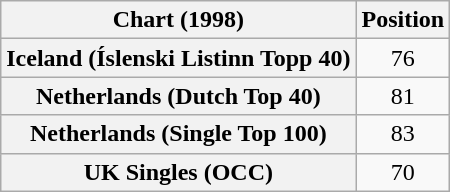<table class="wikitable sortable plainrowheaders" style="text-align:center">
<tr>
<th>Chart (1998)</th>
<th>Position</th>
</tr>
<tr>
<th scope="row">Iceland (Íslenski Listinn Topp 40)</th>
<td>76</td>
</tr>
<tr>
<th scope="row">Netherlands (Dutch Top 40)</th>
<td>81</td>
</tr>
<tr>
<th scope="row">Netherlands (Single Top 100)</th>
<td>83</td>
</tr>
<tr>
<th scope="row">UK Singles (OCC)</th>
<td>70</td>
</tr>
</table>
